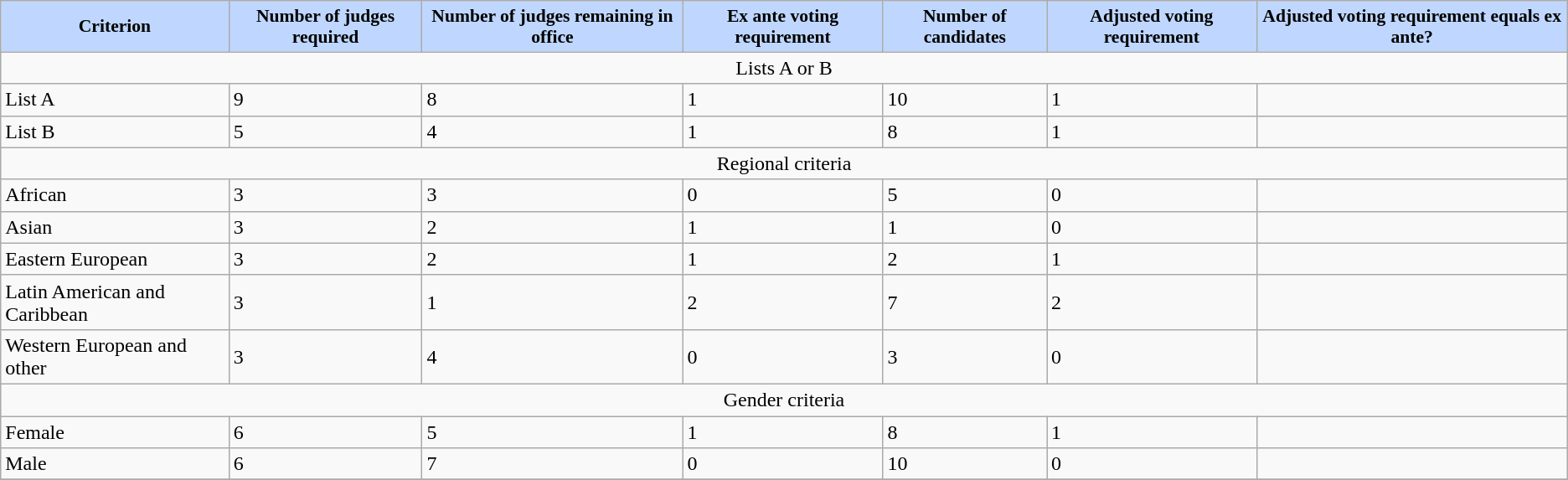<table class="wikitable defaultcenter col1left">
<tr bgcolor=#BFD7FF align="center" style="font-size:90%;">
<td style="text-align:center"><strong>Criterion</strong></td>
<td><strong>Number of judges required</strong></td>
<td><strong>Number of judges remaining in office</strong></td>
<td><strong>Ex ante voting requirement</strong></td>
<td><strong>Number of candidates</strong></td>
<td><strong>Adjusted voting requirement</strong></td>
<td><strong>Adjusted voting requirement equals ex ante?</strong></td>
</tr>
<tr>
<td colspan=8 style="text-align:center">Lists A or B</td>
</tr>
<tr>
<td>List A</td>
<td>9</td>
<td>8</td>
<td>1</td>
<td>10</td>
<td>1</td>
<td></td>
</tr>
<tr>
<td>List B</td>
<td>5</td>
<td>4</td>
<td>1</td>
<td>8</td>
<td>1</td>
<td></td>
</tr>
<tr>
<td colspan=8 style="text-align:center">Regional criteria</td>
</tr>
<tr>
<td>African</td>
<td>3</td>
<td>3</td>
<td>0</td>
<td>5</td>
<td>0</td>
<td></td>
</tr>
<tr>
<td>Asian</td>
<td>3</td>
<td>2</td>
<td>1</td>
<td>1</td>
<td>0</td>
<td></td>
</tr>
<tr>
<td>Eastern European</td>
<td>3</td>
<td>2</td>
<td>1</td>
<td>2</td>
<td>1</td>
<td></td>
</tr>
<tr>
<td>Latin American and Caribbean</td>
<td>3</td>
<td>1</td>
<td>2</td>
<td>7</td>
<td>2</td>
<td></td>
</tr>
<tr>
<td>Western European and other</td>
<td>3</td>
<td>4</td>
<td>0</td>
<td>3</td>
<td>0</td>
<td></td>
</tr>
<tr>
<td colspan=8 style="text-align:center">Gender criteria</td>
</tr>
<tr>
<td>Female</td>
<td>6</td>
<td>5</td>
<td>1</td>
<td>8</td>
<td>1</td>
<td></td>
</tr>
<tr>
<td>Male</td>
<td>6</td>
<td>7</td>
<td>0</td>
<td>10</td>
<td>0</td>
<td></td>
</tr>
<tr>
</tr>
</table>
